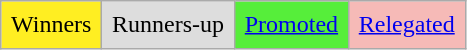<table class="wikitable">
<tr>
<td style="background-color:#FE2;padding:0.4em">Winners</td>
<td style="background-color:#DDD;padding:0.4em">Runners-up</td>
<td style="background-color:#56ee3a;padding:0.4em"><a href='#'>Promoted</a></td>
<td style="background-color:#f6bab7;padding:0.4em"><a href='#'>Relegated</a></td>
</tr>
</table>
